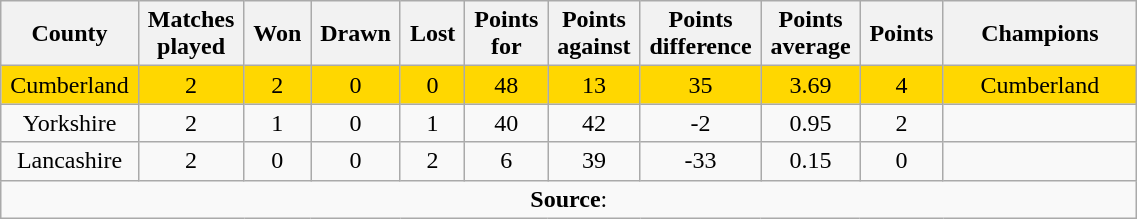<table class="wikitable plainrowheaders" style="text-align: center; width: 60%">
<tr>
<th scope="col" style="width: 5%;">County</th>
<th scope="col" style="width: 5%;">Matches played</th>
<th scope="col" style="width: 5%;">Won</th>
<th scope="col" style="width: 5%;">Drawn</th>
<th scope="col" style="width: 5%;">Lost</th>
<th scope="col" style="width: 5%;">Points for</th>
<th scope="col" style="width: 5%;">Points against</th>
<th scope="col" style="width: 5%;">Points difference</th>
<th scope="col" style="width: 5%;">Points average</th>
<th scope="col" style="width: 5%;">Points</th>
<th scope="col" style="width: 15%;">Champions</th>
</tr>
<tr style="background: gold;">
<td>Cumberland</td>
<td>2</td>
<td>2</td>
<td>0</td>
<td>0</td>
<td>48</td>
<td>13</td>
<td>35</td>
<td>3.69</td>
<td>4</td>
<td>Cumberland</td>
</tr>
<tr>
<td>Yorkshire</td>
<td>2</td>
<td>1</td>
<td>0</td>
<td>1</td>
<td>40</td>
<td>42</td>
<td>-2</td>
<td>0.95</td>
<td>2</td>
<td></td>
</tr>
<tr>
<td>Lancashire</td>
<td>2</td>
<td>0</td>
<td>0</td>
<td>2</td>
<td>6</td>
<td>39</td>
<td>-33</td>
<td>0.15</td>
<td>0</td>
<td></td>
</tr>
<tr>
<td colspan="11"><strong>Source</strong>:</td>
</tr>
</table>
